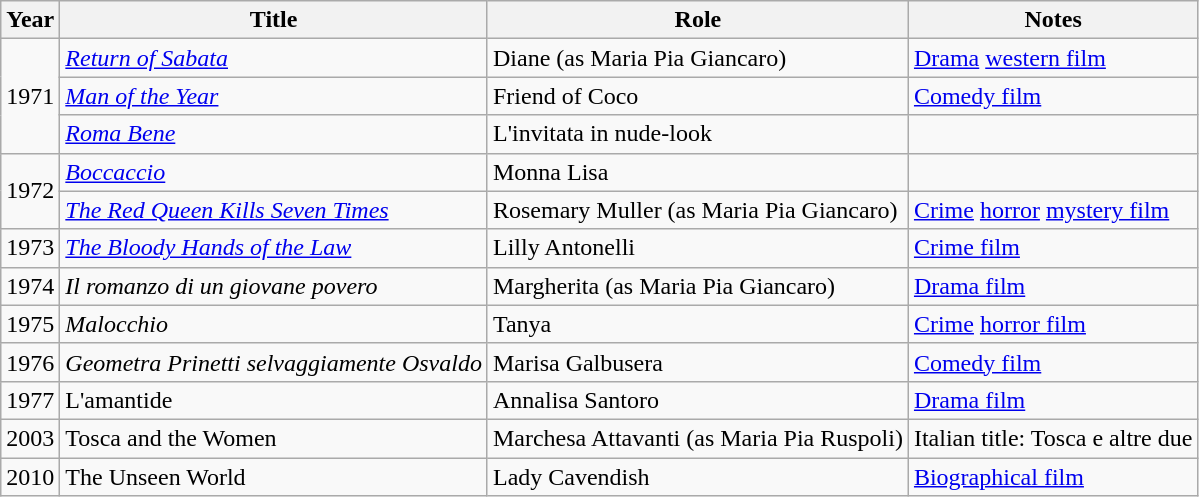<table class="wikitable sortable">
<tr>
<th>Year</th>
<th>Title</th>
<th>Role</th>
<th class="wikitable unsortable">Notes</th>
</tr>
<tr>
<td rowspan="3">1971</td>
<td><em><a href='#'>Return of Sabata</a></em></td>
<td>Diane (as Maria Pia Giancaro)</td>
<td><a href='#'>Drama</a> <a href='#'>western film</a></td>
</tr>
<tr>
<td><em><a href='#'>Man of the Year</a></em></td>
<td>Friend of Coco</td>
<td><a href='#'>Comedy film</a></td>
</tr>
<tr>
<td><em><a href='#'>Roma Bene</a></em></td>
<td>L'invitata in nude-look</td>
<td></td>
</tr>
<tr>
<td rowspan="2">1972</td>
<td><em><a href='#'>Boccaccio</a></em></td>
<td>Monna Lisa</td>
<td></td>
</tr>
<tr>
<td><em><a href='#'>The Red Queen Kills Seven Times</a></em></td>
<td>Rosemary Muller (as Maria Pia Giancaro)</td>
<td><a href='#'>Crime</a> <a href='#'>horror</a> <a href='#'>mystery film</a></td>
</tr>
<tr>
<td>1973</td>
<td><em><a href='#'>The Bloody Hands of the Law</a></em></td>
<td>Lilly Antonelli</td>
<td><a href='#'>Crime film</a></td>
</tr>
<tr>
<td>1974</td>
<td><em>Il romanzo di un giovane povero</em></td>
<td>Margherita (as Maria Pia Giancaro)</td>
<td><a href='#'>Drama film</a></td>
</tr>
<tr>
<td>1975</td>
<td><em>Malocchio</em></td>
<td>Tanya</td>
<td><a href='#'>Crime</a> <a href='#'>horror film</a></td>
</tr>
<tr>
<td>1976</td>
<td><em>Geometra Prinetti selvaggiamente Osvaldo</td>
<td>Marisa Galbusera</td>
<td><a href='#'>Comedy film</a></td>
</tr>
<tr>
<td>1977</td>
<td></em>L'amantide<em></td>
<td>Annalisa Santoro</td>
<td><a href='#'>Drama film</a></td>
</tr>
<tr>
<td>2003</td>
<td></em>Tosca and the Women<em></td>
<td>Marchesa Attavanti (as Maria Pia Ruspoli)</td>
<td>Italian title: </em>Tosca e altre due<em></td>
</tr>
<tr>
<td>2010</td>
<td></em>The Unseen World<em></td>
<td>Lady Cavendish</td>
<td><a href='#'>Biographical film</a></td>
</tr>
</table>
